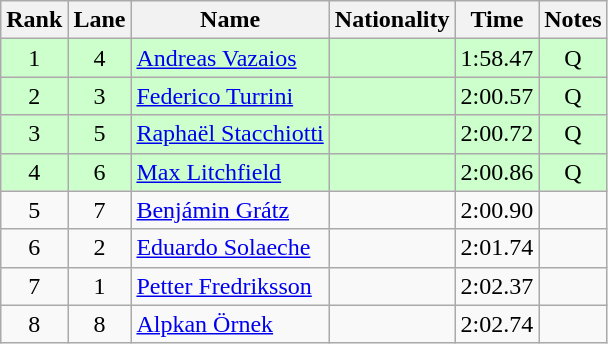<table class="wikitable sortable" style="text-align:center">
<tr>
<th>Rank</th>
<th>Lane</th>
<th>Name</th>
<th>Nationality</th>
<th>Time</th>
<th>Notes</th>
</tr>
<tr bgcolor=ccffcc>
<td>1</td>
<td>4</td>
<td align=left><a href='#'>Andreas Vazaios</a></td>
<td align=left></td>
<td>1:58.47</td>
<td>Q</td>
</tr>
<tr bgcolor=ccffcc>
<td>2</td>
<td>3</td>
<td align=left><a href='#'>Federico Turrini</a></td>
<td align=left></td>
<td>2:00.57</td>
<td>Q</td>
</tr>
<tr bgcolor=ccffcc>
<td>3</td>
<td>5</td>
<td align=left><a href='#'>Raphaël Stacchiotti</a></td>
<td align=left></td>
<td>2:00.72</td>
<td>Q</td>
</tr>
<tr bgcolor=ccffcc>
<td>4</td>
<td>6</td>
<td align=left><a href='#'>Max Litchfield</a></td>
<td align=left></td>
<td>2:00.86</td>
<td>Q</td>
</tr>
<tr>
<td>5</td>
<td>7</td>
<td align=left><a href='#'>Benjámin Grátz</a></td>
<td align=left></td>
<td>2:00.90</td>
<td></td>
</tr>
<tr>
<td>6</td>
<td>2</td>
<td align=left><a href='#'>Eduardo Solaeche</a></td>
<td align=left></td>
<td>2:01.74</td>
<td></td>
</tr>
<tr>
<td>7</td>
<td>1</td>
<td align=left><a href='#'>Petter Fredriksson</a></td>
<td align=left></td>
<td>2:02.37</td>
<td></td>
</tr>
<tr>
<td>8</td>
<td>8</td>
<td align=left><a href='#'>Alpkan Örnek</a></td>
<td align=left></td>
<td>2:02.74</td>
<td></td>
</tr>
</table>
